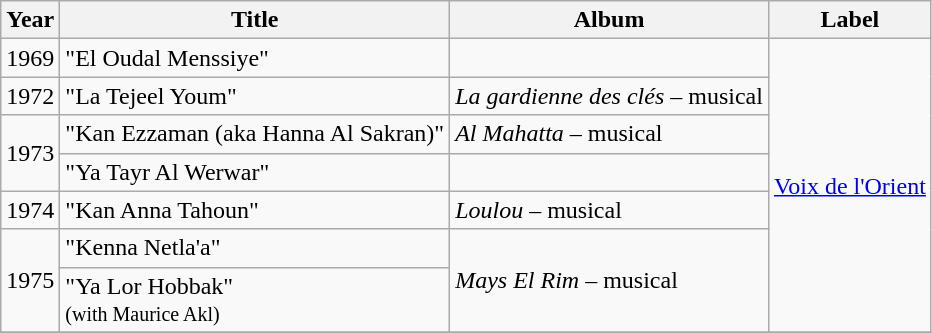<table class="wikitable sortable" border="2">
<tr>
<th scope="col">Year</th>
<th scope="col">Title</th>
<th scope="col">Album</th>
<th scope="col">Label</th>
</tr>
<tr>
<td>1969</td>
<td>"El Oudal Menssiye"</td>
<td></td>
<td rowspan="7"><a href='#'>Voix de l'Orient</a></td>
</tr>
<tr>
<td>1972</td>
<td>"La Tejeel Youm"</td>
<td><em>La gardienne des clés</em> – musical</td>
</tr>
<tr>
<td rowspan="2">1973</td>
<td>"Kan Ezzaman (aka Hanna Al Sakran)"</td>
<td><em>Al Mahatta</em> – musical</td>
</tr>
<tr>
<td>"Ya Tayr Al Werwar"</td>
<td></td>
</tr>
<tr>
<td>1974</td>
<td>"Kan Anna Tahoun"</td>
<td><em>Loulou</em> – musical</td>
</tr>
<tr>
<td rowspan="2">1975</td>
<td>"Kenna Netla'a"</td>
<td rowspan="2"><em>Mays El Rim</em> – musical</td>
</tr>
<tr>
<td>"Ya Lor Hobbak"<br><small>(with Maurice Akl)</small></td>
</tr>
<tr>
</tr>
</table>
